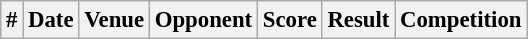<table class="wikitable" style="font-size: 95%;">
<tr>
<th>#</th>
<th>Date</th>
<th>Venue</th>
<th>Opponent</th>
<th>Score</th>
<th>Result</th>
<th>Competition<br>

</th>
</tr>
</table>
